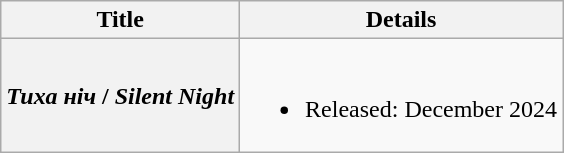<table class="wikitable plainrowheaders" style="text-align:center;" border="1">
<tr>
<th>Title</th>
<th>Details</th>
</tr>
<tr>
<th scope="row"><em>Тиха ніч</em> / <em>Silent Night</em></th>
<td><br><ul><li>Released: December 2024</li></ul></td>
</tr>
</table>
